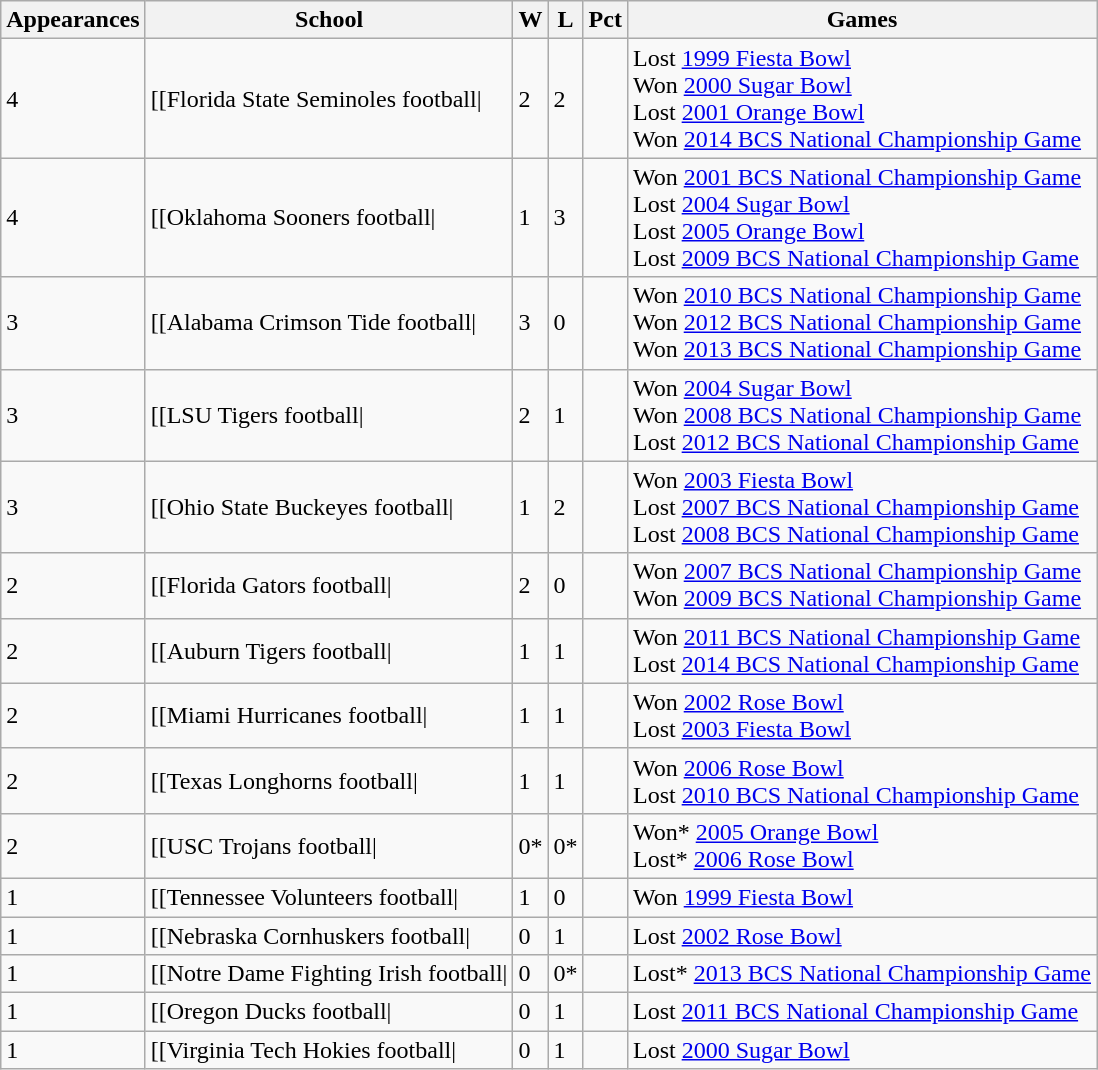<table class="wikitable sortable">
<tr>
<th>Appearances</th>
<th>School</th>
<th>W</th>
<th>L</th>
<th>Pct</th>
<th ! class="unsortable">Games</th>
</tr>
<tr>
<td>4</td>
<td style=>[[Florida State Seminoles football|</td>
<td>2</td>
<td>2</td>
<td></td>
<td>Lost <a href='#'>1999 Fiesta Bowl</a><br>Won <a href='#'>2000 Sugar Bowl</a><br>Lost <a href='#'>2001 Orange Bowl</a><br>Won <a href='#'>2014 BCS National Championship Game</a></td>
</tr>
<tr>
<td>4</td>
<td style=>[[Oklahoma Sooners football|</td>
<td>1</td>
<td>3</td>
<td></td>
<td>Won <a href='#'>2001 BCS National Championship Game</a><br>Lost <a href='#'>2004 Sugar Bowl</a><br>Lost <a href='#'>2005 Orange Bowl</a><br>Lost <a href='#'>2009 BCS National Championship Game</a></td>
</tr>
<tr>
<td>3</td>
<td style=>[[Alabama Crimson Tide football|</td>
<td>3</td>
<td>0</td>
<td></td>
<td>Won <a href='#'>2010 BCS National Championship Game</a><br>Won <a href='#'>2012 BCS National Championship Game</a><br>Won <a href='#'>2013 BCS National Championship Game</a></td>
</tr>
<tr>
<td>3</td>
<td style=>[[LSU Tigers football|</td>
<td>2</td>
<td>1</td>
<td></td>
<td>Won <a href='#'>2004 Sugar Bowl</a><br>Won <a href='#'>2008 BCS National Championship Game</a><br>Lost <a href='#'>2012 BCS National Championship Game</a></td>
</tr>
<tr>
<td>3</td>
<td style=>[[Ohio State Buckeyes football|</td>
<td>1</td>
<td>2</td>
<td></td>
<td>Won <a href='#'>2003 Fiesta Bowl</a><br>Lost <a href='#'>2007 BCS National Championship Game</a><br>Lost <a href='#'>2008 BCS National Championship Game</a></td>
</tr>
<tr>
<td>2</td>
<td style=>[[Florida Gators football|</td>
<td>2</td>
<td>0</td>
<td></td>
<td>Won <a href='#'>2007 BCS National Championship Game</a><br>Won <a href='#'>2009 BCS National Championship Game</a></td>
</tr>
<tr>
<td>2</td>
<td style=>[[Auburn Tigers football|</td>
<td>1</td>
<td>1</td>
<td></td>
<td>Won <a href='#'>2011 BCS National Championship Game</a><br>Lost <a href='#'>2014 BCS National Championship Game</a></td>
</tr>
<tr>
<td>2</td>
<td style=>[[Miami Hurricanes football|</td>
<td>1</td>
<td>1</td>
<td></td>
<td>Won <a href='#'>2002 Rose Bowl</a><br>Lost <a href='#'>2003 Fiesta Bowl</a></td>
</tr>
<tr>
<td>2</td>
<td style=>[[Texas Longhorns football|</td>
<td>1</td>
<td>1</td>
<td></td>
<td>Won <a href='#'>2006 Rose Bowl</a><br>Lost <a href='#'>2010 BCS National Championship Game</a></td>
</tr>
<tr>
<td>2</td>
<td style=>[[USC Trojans football|</td>
<td>0*</td>
<td>0*</td>
<td></td>
<td>Won* <a href='#'>2005 Orange Bowl</a><br>Lost* <a href='#'>2006 Rose Bowl</a></td>
</tr>
<tr>
<td>1</td>
<td style=>[[Tennessee Volunteers football|</td>
<td>1</td>
<td>0</td>
<td></td>
<td>Won <a href='#'>1999 Fiesta Bowl</a></td>
</tr>
<tr>
<td>1</td>
<td style=>[[Nebraska Cornhuskers football|</td>
<td>0</td>
<td>1</td>
<td></td>
<td>Lost <a href='#'>2002 Rose Bowl</a></td>
</tr>
<tr>
<td>1</td>
<td style=>[[Notre Dame Fighting Irish football|</td>
<td>0</td>
<td>0*</td>
<td></td>
<td>Lost* <a href='#'>2013 BCS National Championship Game</a></td>
</tr>
<tr>
<td>1</td>
<td style=>[[Oregon Ducks football|</td>
<td>0</td>
<td>1</td>
<td></td>
<td>Lost <a href='#'>2011 BCS National Championship Game</a></td>
</tr>
<tr>
<td>1</td>
<td style=>[[Virginia Tech Hokies football|</td>
<td>0</td>
<td>1</td>
<td></td>
<td>Lost <a href='#'>2000 Sugar Bowl</a></td>
</tr>
</table>
